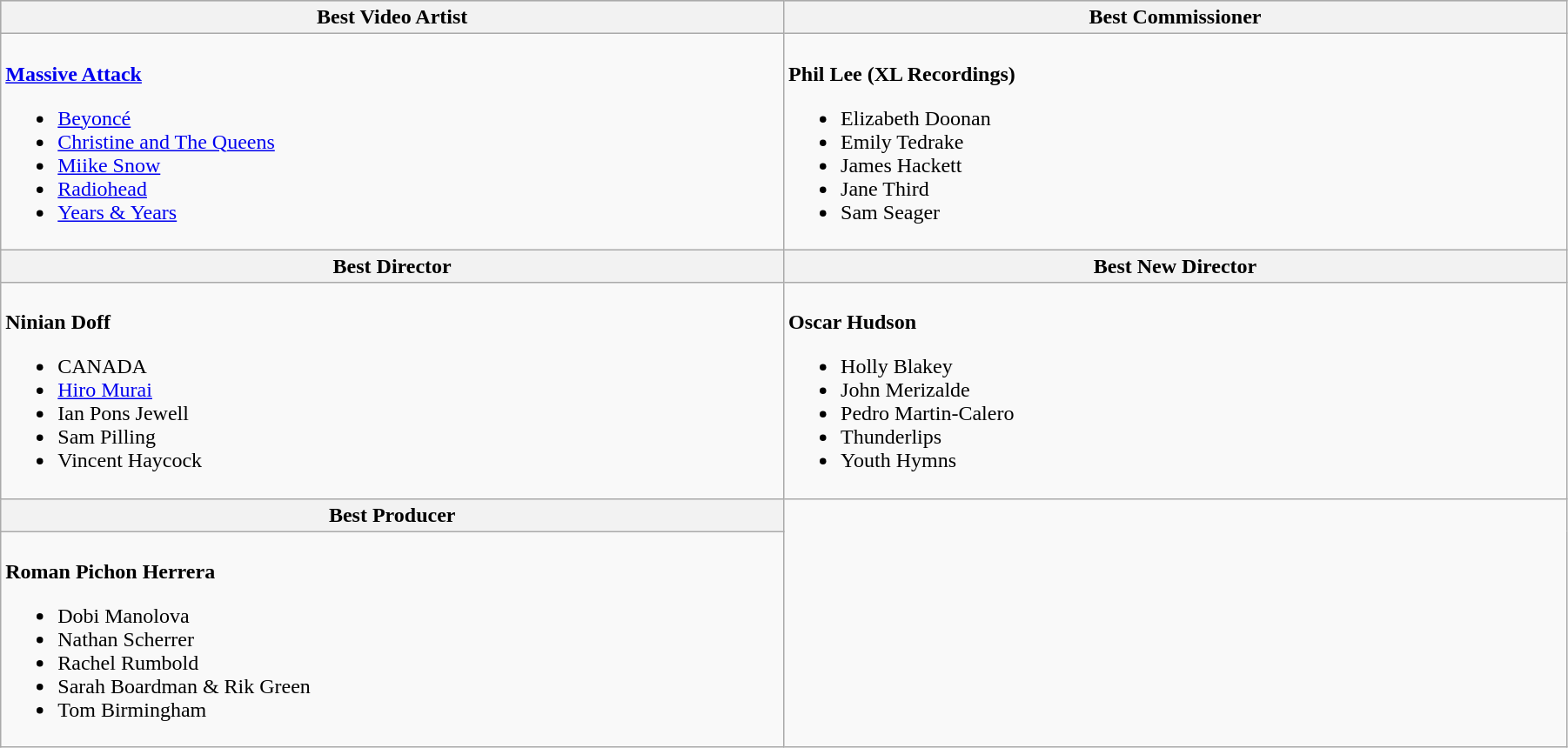<table class="wikitable" style="width:95%">
<tr bgcolor="#bebebe">
<th width="50%">Best Video Artist</th>
<th width="50%">Best Commissioner</th>
</tr>
<tr>
<td valign="top"><br><strong><a href='#'>Massive Attack</a></strong><ul><li><a href='#'>Beyoncé</a></li><li><a href='#'>Christine and The Queens</a></li><li><a href='#'>Miike Snow</a></li><li><a href='#'>Radiohead</a></li><li><a href='#'>Years & Years</a></li></ul></td>
<td valign="top"><br><strong>Phil Lee (XL Recordings)</strong><ul><li>Elizabeth Doonan</li><li>Emily Tedrake</li><li>James Hackett</li><li>Jane Third</li><li>Sam Seager</li></ul></td>
</tr>
<tr>
<th width="50%">Best Director</th>
<th width="50%">Best New Director</th>
</tr>
<tr>
<td valign="top"><br><strong>Ninian Doff</strong><ul><li>CANADA</li><li><a href='#'>Hiro Murai</a></li><li>Ian Pons Jewell</li><li>Sam Pilling</li><li>Vincent Haycock</li></ul></td>
<td valign="top"><br><strong>Oscar Hudson</strong><ul><li>Holly Blakey</li><li>John Merizalde</li><li>Pedro Martin-Calero</li><li>Thunderlips</li><li>Youth Hymns</li></ul></td>
</tr>
<tr>
<th width="50%">Best Producer</th>
</tr>
<tr>
<td valign="top"><br><strong>Roman Pichon Herrera</strong><ul><li>Dobi Manolova</li><li>Nathan Scherrer</li><li>Rachel Rumbold</li><li>Sarah Boardman & Rik Green</li><li>Tom Birmingham</li></ul></td>
</tr>
</table>
